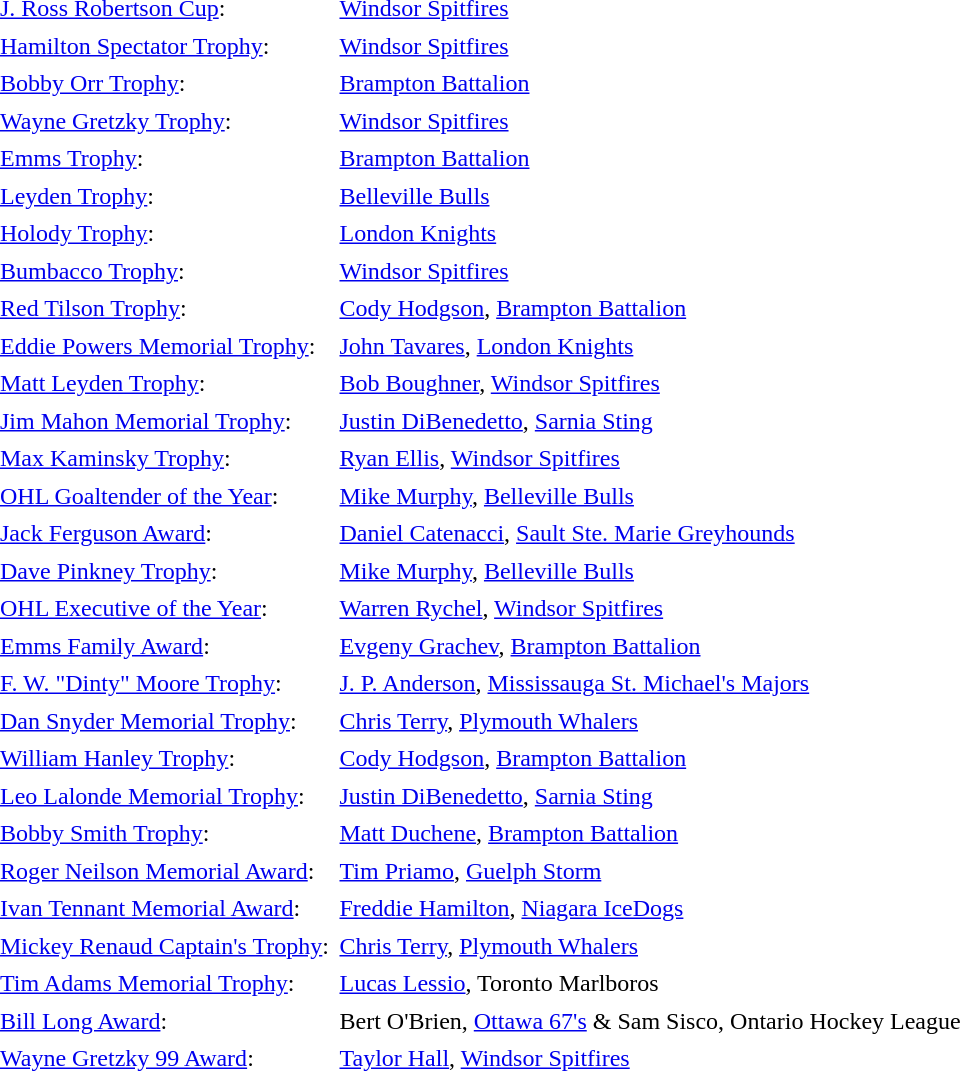<table cellpadding="3" cellspacing="1">
<tr>
<td><a href='#'>J. Ross Robertson Cup</a>:</td>
<td><a href='#'>Windsor Spitfires</a></td>
</tr>
<tr>
<td><a href='#'>Hamilton Spectator Trophy</a>:</td>
<td><a href='#'>Windsor Spitfires</a></td>
</tr>
<tr>
<td><a href='#'>Bobby Orr Trophy</a>:</td>
<td><a href='#'>Brampton Battalion</a></td>
</tr>
<tr>
<td><a href='#'>Wayne Gretzky Trophy</a>:</td>
<td><a href='#'>Windsor Spitfires</a></td>
</tr>
<tr>
<td><a href='#'>Emms Trophy</a>:</td>
<td><a href='#'>Brampton Battalion</a></td>
</tr>
<tr>
<td><a href='#'>Leyden Trophy</a>:</td>
<td><a href='#'>Belleville Bulls</a></td>
</tr>
<tr>
<td><a href='#'>Holody Trophy</a>:</td>
<td><a href='#'>London Knights</a></td>
</tr>
<tr>
<td><a href='#'>Bumbacco Trophy</a>:</td>
<td><a href='#'>Windsor Spitfires</a></td>
</tr>
<tr>
<td><a href='#'>Red Tilson Trophy</a>:</td>
<td><a href='#'>Cody Hodgson</a>, <a href='#'>Brampton Battalion</a></td>
</tr>
<tr>
<td><a href='#'>Eddie Powers Memorial Trophy</a>:</td>
<td><a href='#'>John Tavares</a>, <a href='#'>London Knights</a></td>
</tr>
<tr>
<td><a href='#'>Matt Leyden Trophy</a>:</td>
<td><a href='#'>Bob Boughner</a>, <a href='#'>Windsor Spitfires</a></td>
</tr>
<tr>
<td><a href='#'>Jim Mahon Memorial Trophy</a>:</td>
<td><a href='#'>Justin DiBenedetto</a>, <a href='#'>Sarnia Sting</a></td>
</tr>
<tr>
<td><a href='#'>Max Kaminsky Trophy</a>:</td>
<td><a href='#'>Ryan Ellis</a>, <a href='#'>Windsor Spitfires</a></td>
</tr>
<tr>
<td><a href='#'>OHL Goaltender of the Year</a>:</td>
<td><a href='#'>Mike Murphy</a>, <a href='#'>Belleville Bulls</a></td>
</tr>
<tr>
<td><a href='#'>Jack Ferguson Award</a>:</td>
<td><a href='#'>Daniel Catenacci</a>, <a href='#'>Sault Ste. Marie Greyhounds</a></td>
</tr>
<tr>
<td><a href='#'>Dave Pinkney Trophy</a>:</td>
<td><a href='#'>Mike Murphy</a>, <a href='#'>Belleville Bulls</a></td>
</tr>
<tr>
<td><a href='#'>OHL Executive of the Year</a>:</td>
<td><a href='#'>Warren Rychel</a>, <a href='#'>Windsor Spitfires</a></td>
</tr>
<tr>
<td><a href='#'>Emms Family Award</a>:</td>
<td><a href='#'>Evgeny Grachev</a>, <a href='#'>Brampton Battalion</a></td>
</tr>
<tr>
<td><a href='#'>F. W. "Dinty" Moore Trophy</a>:</td>
<td><a href='#'>J. P. Anderson</a>, <a href='#'>Mississauga St. Michael's Majors</a></td>
</tr>
<tr>
<td><a href='#'>Dan Snyder Memorial Trophy</a>:</td>
<td><a href='#'>Chris Terry</a>, <a href='#'>Plymouth Whalers</a></td>
</tr>
<tr>
<td><a href='#'>William Hanley Trophy</a>:</td>
<td><a href='#'>Cody Hodgson</a>, <a href='#'>Brampton Battalion</a></td>
</tr>
<tr>
<td><a href='#'>Leo Lalonde Memorial Trophy</a>:</td>
<td><a href='#'>Justin DiBenedetto</a>, <a href='#'>Sarnia Sting</a></td>
</tr>
<tr>
<td><a href='#'>Bobby Smith Trophy</a>:</td>
<td><a href='#'>Matt Duchene</a>, <a href='#'>Brampton Battalion</a></td>
</tr>
<tr>
<td><a href='#'>Roger Neilson Memorial Award</a>:</td>
<td><a href='#'>Tim Priamo</a>, <a href='#'>Guelph Storm</a></td>
</tr>
<tr>
<td><a href='#'>Ivan Tennant Memorial Award</a>:</td>
<td><a href='#'>Freddie Hamilton</a>, <a href='#'>Niagara IceDogs</a></td>
</tr>
<tr>
<td><a href='#'>Mickey Renaud Captain's Trophy</a>:</td>
<td><a href='#'>Chris Terry</a>, <a href='#'>Plymouth Whalers</a></td>
</tr>
<tr>
<td><a href='#'>Tim Adams Memorial Trophy</a>:</td>
<td><a href='#'>Lucas Lessio</a>, Toronto Marlboros</td>
</tr>
<tr>
<td><a href='#'>Bill Long Award</a>:</td>
<td>Bert O'Brien, <a href='#'>Ottawa 67's</a> & Sam Sisco, Ontario Hockey League</td>
</tr>
<tr>
<td><a href='#'>Wayne Gretzky 99 Award</a>:</td>
<td><a href='#'>Taylor Hall</a>, <a href='#'>Windsor Spitfires</a></td>
</tr>
</table>
